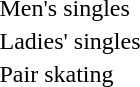<table>
<tr>
<td>Men's singles <br> </td>
<td></td>
<td></td>
<td></td>
</tr>
<tr>
<td>Ladies' singles <br> </td>
<td></td>
<td></td>
<td></td>
</tr>
<tr>
<td>Pair skating <br> </td>
<td></td>
<td></td>
<td></td>
</tr>
</table>
